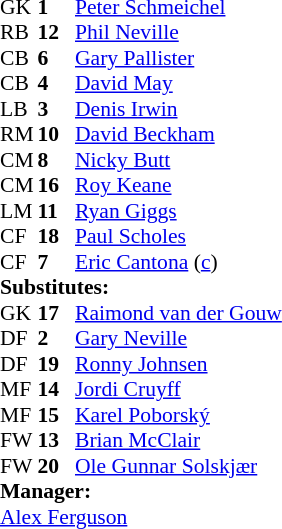<table style="font-size: 90%" cellspacing="0" cellpadding="0">
<tr>
<td colspan="4"></td>
</tr>
<tr>
<th width="25"></th>
<th width="25"></th>
</tr>
<tr>
<td>GK</td>
<td><strong>1</strong></td>
<td> <a href='#'>Peter Schmeichel</a></td>
</tr>
<tr>
<td>RB</td>
<td><strong>12</strong></td>
<td> <a href='#'>Phil Neville</a></td>
</tr>
<tr>
<td>CB</td>
<td><strong>6</strong></td>
<td> <a href='#'>Gary Pallister</a></td>
</tr>
<tr>
<td>CB</td>
<td><strong>4</strong></td>
<td> <a href='#'>David May</a></td>
</tr>
<tr>
<td>LB</td>
<td><strong>3</strong></td>
<td> <a href='#'>Denis Irwin</a></td>
<td></td>
<td></td>
</tr>
<tr>
<td>RM</td>
<td><strong>10</strong></td>
<td> <a href='#'>David Beckham</a></td>
</tr>
<tr>
<td>CM</td>
<td><strong>8</strong></td>
<td> <a href='#'>Nicky Butt</a></td>
<td></td>
<td></td>
</tr>
<tr>
<td>CM</td>
<td><strong>16</strong></td>
<td> <a href='#'>Roy Keane</a></td>
<td></td>
</tr>
<tr>
<td>LM</td>
<td><strong>11</strong></td>
<td> <a href='#'>Ryan Giggs</a></td>
</tr>
<tr>
<td>CF</td>
<td><strong>18</strong></td>
<td> <a href='#'>Paul Scholes</a></td>
<td></td>
<td></td>
</tr>
<tr>
<td>CF</td>
<td><strong>7</strong></td>
<td> <a href='#'>Eric Cantona</a> (<a href='#'>c</a>)</td>
<td></td>
</tr>
<tr>
<td colspan=4><strong>Substitutes:</strong></td>
</tr>
<tr>
<td>GK</td>
<td><strong>17</strong></td>
<td> <a href='#'>Raimond van der Gouw</a></td>
</tr>
<tr>
<td>DF</td>
<td><strong>2</strong></td>
<td> <a href='#'>Gary Neville</a></td>
<td></td>
<td></td>
</tr>
<tr>
<td>DF</td>
<td><strong>19</strong></td>
<td> <a href='#'>Ronny Johnsen</a></td>
</tr>
<tr>
<td>MF</td>
<td><strong>14</strong></td>
<td> <a href='#'>Jordi Cruyff</a></td>
<td></td>
<td></td>
</tr>
<tr>
<td>MF</td>
<td><strong>15</strong></td>
<td> <a href='#'>Karel Poborský</a></td>
<td></td>
<td></td>
</tr>
<tr>
<td>FW</td>
<td><strong>13</strong></td>
<td> <a href='#'>Brian McClair</a></td>
</tr>
<tr>
<td>FW</td>
<td><strong>20</strong></td>
<td> <a href='#'>Ole Gunnar Solskjær</a></td>
</tr>
<tr>
<td colspan=4><strong>Manager:</strong></td>
</tr>
<tr>
<td colspan="4"> <a href='#'>Alex Ferguson</a></td>
</tr>
</table>
